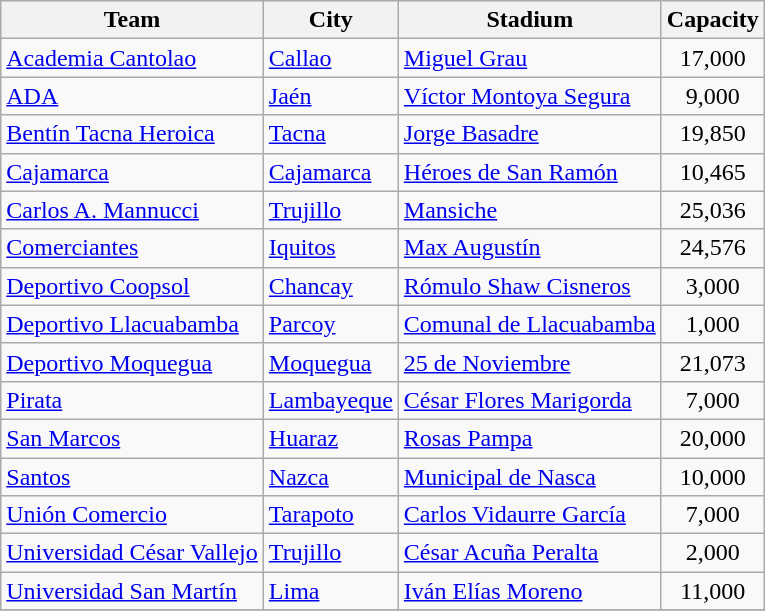<table class="wikitable sortable">
<tr>
<th>Team</th>
<th>City</th>
<th>Stadium</th>
<th>Capacity</th>
</tr>
<tr>
<td><a href='#'>Academia Cantolao</a></td>
<td><a href='#'>Callao</a></td>
<td><a href='#'>Miguel Grau</a></td>
<td align="center">17,000</td>
</tr>
<tr>
<td><a href='#'>ADA</a></td>
<td><a href='#'>Jaén</a></td>
<td><a href='#'>Víctor Montoya Segura</a></td>
<td align="center">9,000</td>
</tr>
<tr>
<td><a href='#'>Bentín Tacna Heroica</a></td>
<td><a href='#'>Tacna</a></td>
<td><a href='#'>Jorge Basadre</a></td>
<td align="center">19,850</td>
</tr>
<tr>
<td><a href='#'>Cajamarca</a></td>
<td><a href='#'>Cajamarca</a></td>
<td><a href='#'>Héroes de San Ramón</a></td>
<td align="center">10,465</td>
</tr>
<tr>
<td><a href='#'>Carlos A. Mannucci</a></td>
<td><a href='#'>Trujillo</a></td>
<td><a href='#'>Mansiche</a></td>
<td align="center">25,036</td>
</tr>
<tr>
<td><a href='#'>Comerciantes</a></td>
<td><a href='#'>Iquitos</a></td>
<td><a href='#'>Max Augustín</a></td>
<td align="center">24,576</td>
</tr>
<tr>
<td><a href='#'>Deportivo Coopsol</a></td>
<td><a href='#'>Chancay</a></td>
<td><a href='#'>Rómulo Shaw Cisneros</a></td>
<td align="center">3,000</td>
</tr>
<tr>
<td><a href='#'>Deportivo Llacuabamba</a></td>
<td><a href='#'>Parcoy</a></td>
<td><a href='#'>Comunal de Llacuabamba</a></td>
<td align="center">1,000</td>
</tr>
<tr>
<td><a href='#'>Deportivo Moquegua</a></td>
<td><a href='#'>Moquegua</a></td>
<td><a href='#'>25 de Noviembre</a></td>
<td align="center">21,073</td>
</tr>
<tr>
<td><a href='#'>Pirata</a></td>
<td><a href='#'>Lambayeque</a></td>
<td><a href='#'>César Flores Marigorda</a></td>
<td align="center">7,000</td>
</tr>
<tr>
<td><a href='#'>San Marcos</a></td>
<td><a href='#'>Huaraz</a></td>
<td><a href='#'>Rosas Pampa</a></td>
<td align="center">20,000</td>
</tr>
<tr>
<td><a href='#'>Santos</a></td>
<td><a href='#'>Nazca</a></td>
<td><a href='#'>Municipal de Nasca</a></td>
<td align="center">10,000</td>
</tr>
<tr>
<td><a href='#'>Unión Comercio</a></td>
<td><a href='#'>Tarapoto</a></td>
<td><a href='#'>Carlos Vidaurre García</a></td>
<td align="center">7,000</td>
</tr>
<tr>
<td><a href='#'>Universidad César Vallejo</a></td>
<td><a href='#'>Trujillo</a></td>
<td><a href='#'>César Acuña Peralta</a></td>
<td align="center">2,000</td>
</tr>
<tr>
<td><a href='#'>Universidad San Martín</a></td>
<td><a href='#'>Lima</a></td>
<td><a href='#'>Iván Elías Moreno</a></td>
<td align="center">11,000</td>
</tr>
<tr>
</tr>
</table>
